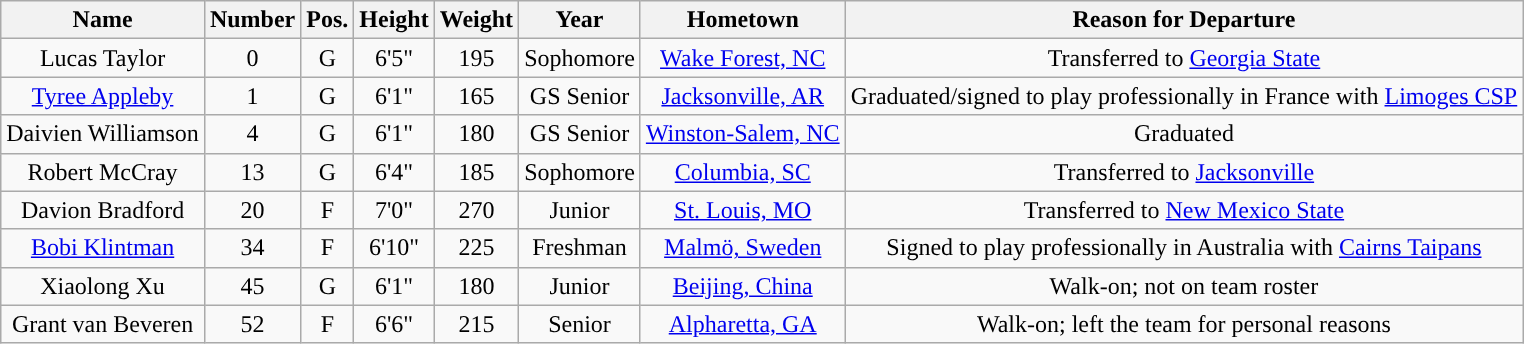<table class="wikitable sortable" border="1" style=text-align:center;">
<tr align=center>
<th>Name</th>
<th>Number</th>
<th>Pos.</th>
<th>Height</th>
<th>Weight</th>
<th>Year</th>
<th>Hometown</th>
<th>Reason for Departure</th>
</tr>
<tr>
<td>Lucas Taylor</td>
<td>0</td>
<td>G</td>
<td>6'5"</td>
<td>195</td>
<td>Sophomore</td>
<td><a href='#'>Wake Forest, NC</a></td>
<td>Transferred to <a href='#'>Georgia State</a></td>
</tr>
<tr>
<td><a href='#'>Tyree Appleby</a></td>
<td>1</td>
<td>G</td>
<td>6'1"</td>
<td>165</td>
<td>GS Senior</td>
<td><a href='#'>Jacksonville, AR</a></td>
<td>Graduated/signed to play professionally in France with <a href='#'>Limoges CSP</a></td>
</tr>
<tr>
<td>Daivien Williamson</td>
<td>4</td>
<td>G</td>
<td>6'1"</td>
<td>180</td>
<td>GS Senior</td>
<td><a href='#'>Winston-Salem, NC</a></td>
<td>Graduated</td>
</tr>
<tr>
<td>Robert McCray</td>
<td>13</td>
<td>G</td>
<td>6'4"</td>
<td>185</td>
<td>Sophomore</td>
<td><a href='#'>Columbia, SC</a></td>
<td>Transferred to <a href='#'>Jacksonville</a></td>
</tr>
<tr>
<td>Davion Bradford</td>
<td>20</td>
<td>F</td>
<td>7'0"</td>
<td>270</td>
<td>Junior</td>
<td><a href='#'>St. Louis, MO</a></td>
<td>Transferred to <a href='#'>New Mexico State</a></td>
</tr>
<tr>
<td><a href='#'>Bobi Klintman</a></td>
<td>34</td>
<td>F</td>
<td>6'10"</td>
<td>225</td>
<td>Freshman</td>
<td><a href='#'>Malmö, Sweden</a></td>
<td>Signed to play professionally in Australia with <a href='#'>Cairns Taipans</a></td>
</tr>
<tr>
<td>Xiaolong Xu</td>
<td>45</td>
<td>G</td>
<td>6'1"</td>
<td>180</td>
<td>Junior</td>
<td><a href='#'>Beijing, China</a></td>
<td>Walk-on; not on team roster</td>
</tr>
<tr>
<td>Grant van Beveren</td>
<td>52</td>
<td>F</td>
<td>6'6"</td>
<td>215</td>
<td>Senior</td>
<td><a href='#'>Alpharetta, GA</a></td>
<td>Walk-on; left the team for personal reasons</td>
</tr>
</table>
